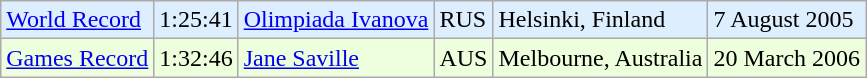<table class="wikitable">
<tr bgcolor = "ddeeff">
<td><a href='#'>World Record</a></td>
<td>1:25:41</td>
<td><a href='#'>Olimpiada Ivanova</a></td>
<td>RUS</td>
<td>Helsinki, Finland</td>
<td>7 August 2005</td>
</tr>
<tr bgcolor = "eeffdd">
<td><a href='#'>Games Record</a></td>
<td>1:32:46</td>
<td><a href='#'>Jane Saville</a></td>
<td>AUS</td>
<td>Melbourne, Australia</td>
<td>20 March 2006</td>
</tr>
</table>
